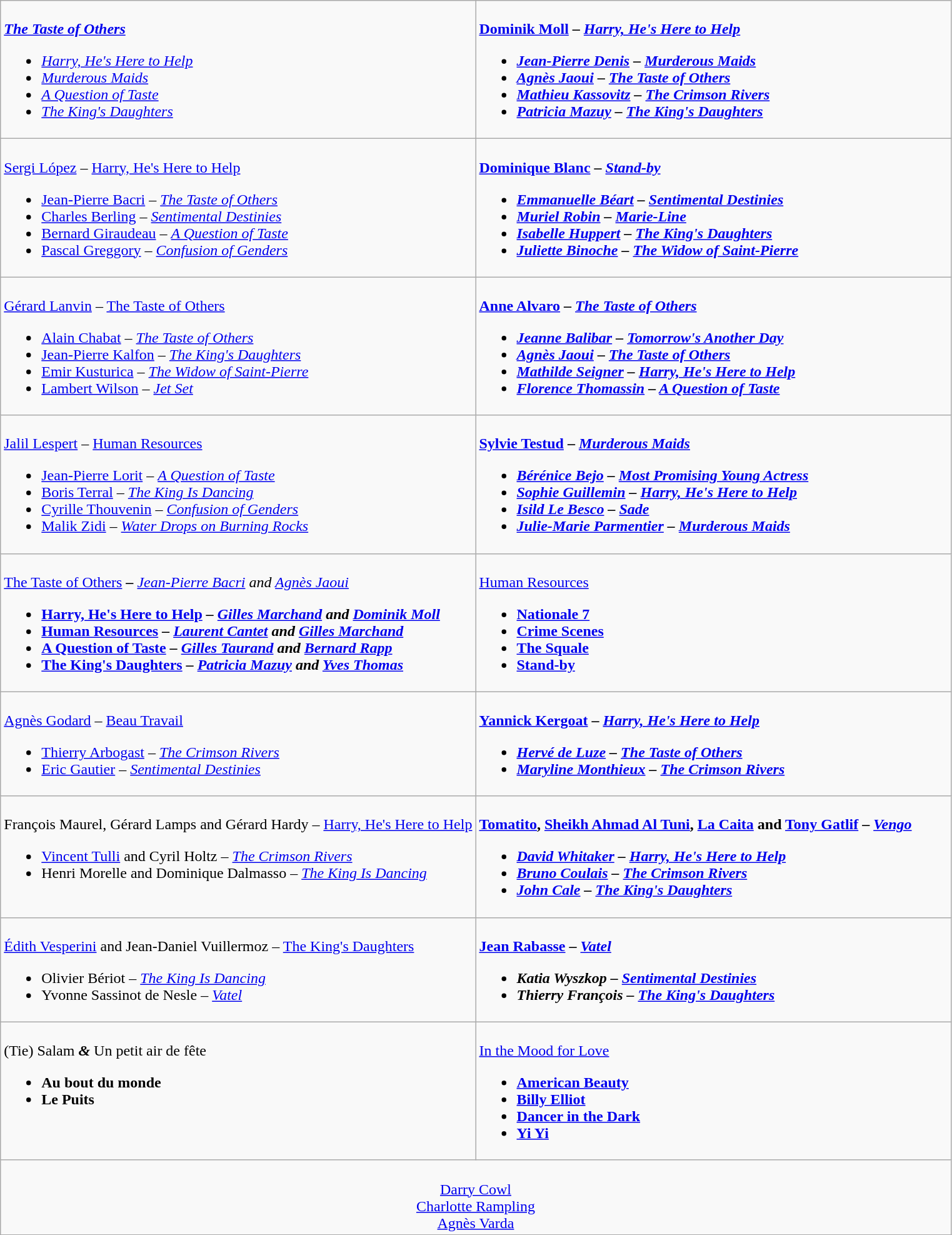<table class=wikitable style="width=150%">
<tr>
<td valign="top" width="50%"><br>
<strong><em><a href='#'>The Taste of Others</a></em></strong><ul><li><em><a href='#'>Harry, He's Here to Help</a></em></li><li><em><a href='#'>Murderous Maids</a></em></li><li><em><a href='#'>A Question of Taste</a></em></li><li><em><a href='#'>The King's Daughters</a></em></li></ul></td>
<td valign="top" width="50%"><br>
<strong><a href='#'>Dominik Moll</a> – <em><a href='#'>Harry, He's Here to Help</a><strong><em><ul><li><a href='#'>Jean-Pierre Denis</a> – </em><a href='#'>Murderous Maids</a><em></li><li><a href='#'>Agnès Jaoui</a> – </em><a href='#'>The Taste of Others</a><em></li><li><a href='#'>Mathieu Kassovitz</a> – </em><a href='#'>The Crimson Rivers</a><em></li><li><a href='#'>Patricia Mazuy</a> – </em><a href='#'>The King's Daughters</a><em></li></ul></td>
</tr>
<tr>
<td valign="top" width="50%"><br>
</strong><a href='#'>Sergi López</a> –  </em><a href='#'>Harry, He's Here to Help</a></em></strong><ul><li><a href='#'>Jean-Pierre Bacri</a> – <em><a href='#'>The Taste of Others</a></em></li><li><a href='#'>Charles Berling</a> – <em><a href='#'>Sentimental Destinies</a></em></li><li><a href='#'>Bernard Giraudeau</a> – <em><a href='#'>A Question of Taste</a></em></li><li><a href='#'>Pascal Greggory</a> – <em><a href='#'>Confusion of Genders</a></em></li></ul></td>
<td valign="top" width="50%"><br>
<strong><a href='#'>Dominique Blanc</a> – <em><a href='#'>Stand-by</a><strong><em><ul><li><a href='#'>Emmanuelle Béart</a> – </em><a href='#'>Sentimental Destinies</a><em></li><li><a href='#'>Muriel Robin</a> – </em><a href='#'>Marie-Line</a><em></li><li><a href='#'>Isabelle Huppert</a> – </em><a href='#'>The King's Daughters</a><em></li><li><a href='#'>Juliette Binoche</a> – </em><a href='#'>The Widow of Saint-Pierre</a><em></li></ul></td>
</tr>
<tr>
<td valign="top" width="50%"><br>
</strong><a href='#'>Gérard Lanvin</a> – </em><a href='#'>The Taste of Others</a></em></strong><ul><li><a href='#'>Alain Chabat</a> – <em><a href='#'>The Taste of Others</a></em></li><li><a href='#'>Jean-Pierre Kalfon</a> – <em><a href='#'>The King's Daughters</a></em></li><li><a href='#'>Emir Kusturica</a> – <em><a href='#'>The Widow of Saint-Pierre</a></em></li><li><a href='#'>Lambert Wilson</a> – <em><a href='#'>Jet Set</a></em></li></ul></td>
<td valign="top" width="50%"><br>
<strong><a href='#'>Anne Alvaro</a> – <em><a href='#'>The Taste of Others</a><strong><em><ul><li><a href='#'>Jeanne Balibar</a> – </em><a href='#'>Tomorrow's Another Day</a><em></li><li><a href='#'>Agnès Jaoui</a> – </em><a href='#'>The Taste of Others</a><em></li><li><a href='#'>Mathilde Seigner</a> – </em><a href='#'>Harry, He's Here to Help</a><em></li><li><a href='#'>Florence Thomassin</a> – </em><a href='#'>A Question of Taste</a><em></li></ul></td>
</tr>
<tr>
<td valign="top" width="50%"><br>
</strong><a href='#'>Jalil Lespert</a> – </em><a href='#'>Human Resources</a></em></strong><ul><li><a href='#'>Jean-Pierre Lorit</a> – <em><a href='#'>A Question of Taste</a></em></li><li><a href='#'>Boris Terral</a> – <em><a href='#'>The King Is Dancing</a></em></li><li><a href='#'>Cyrille Thouvenin</a> – <em><a href='#'>Confusion of Genders</a></em></li><li><a href='#'>Malik Zidi</a> – <em><a href='#'>Water Drops on Burning Rocks</a></em></li></ul></td>
<td valign="top" width="50%"><br>
<strong><a href='#'>Sylvie Testud</a> – <em><a href='#'>Murderous Maids</a><strong><em><ul><li><a href='#'>Bérénice Bejo</a> – </em><a href='#'>Most Promising Young Actress</a><em></li><li><a href='#'>Sophie Guillemin</a> – </em><a href='#'>Harry, He's Here to Help</a><em></li><li><a href='#'>Isild Le Besco</a> – </em><a href='#'>Sade</a><em></li><li><a href='#'>Julie-Marie Parmentier</a> – </em><a href='#'>Murderous Maids</a><em></li></ul></td>
</tr>
<tr>
<td valign="top" width="50%"><br>
</em></strong><a href='#'>The Taste of Others</a><strong><em> – </strong><a href='#'>Jean-Pierre Bacri</a> and <a href='#'>Agnès Jaoui</a><strong><ul><li></em><a href='#'>Harry, He's Here to Help</a><em> – <a href='#'>Gilles Marchand</a> and <a href='#'>Dominik Moll</a></li><li></em><a href='#'>Human Resources</a><em> – <a href='#'>Laurent Cantet</a> and <a href='#'>Gilles Marchand</a></li><li></em><a href='#'>A Question of Taste</a><em> – <a href='#'>Gilles Taurand</a> and <a href='#'>Bernard Rapp</a></li><li></em><a href='#'>The King's Daughters</a><em> – <a href='#'>Patricia Mazuy</a> and <a href='#'>Yves Thomas</a></li></ul></td>
<td valign="top" width="50%"><br>
</em></strong><a href='#'>Human Resources</a><strong><em><ul><li></em><a href='#'>Nationale 7</a><em></li><li></em><a href='#'>Crime Scenes</a><em></li><li></em><a href='#'>The Squale</a><em></li><li></em><a href='#'>Stand-by</a><em></li></ul></td>
</tr>
<tr>
<td valign="top" width="50%"><br>
</strong><a href='#'>Agnès Godard</a> – </em><a href='#'>Beau Travail</a></em></strong><ul><li><a href='#'>Thierry Arbogast</a> – <em><a href='#'>The Crimson Rivers</a></em></li><li><a href='#'>Eric Gautier</a> – <em><a href='#'>Sentimental Destinies</a></em></li></ul></td>
<td valign="top" width="50%"><br>
<strong><a href='#'>Yannick Kergoat</a> – <em><a href='#'>Harry, He's Here to Help</a><strong><em><ul><li><a href='#'>Hervé de Luze</a> – </em><a href='#'>The Taste of Others</a><em></li><li><a href='#'>Maryline Monthieux</a> – </em><a href='#'>The Crimson Rivers</a><em></li></ul></td>
</tr>
<tr>
<td valign="top" width="50%"><br>
</strong>François Maurel, Gérard Lamps and Gérard Hardy – </em><a href='#'>Harry, He's Here to Help</a></em></strong><ul><li><a href='#'>Vincent Tulli</a> and Cyril Holtz – <em><a href='#'>The Crimson Rivers</a></em></li><li>Henri Morelle and Dominique Dalmasso – <em><a href='#'>The King Is Dancing</a></em></li></ul></td>
<td valign="top" width="50%"><br>
<strong><a href='#'>Tomatito</a>, <a href='#'>Sheikh Ahmad Al Tuni</a>, <a href='#'>La Caita</a> and <a href='#'>Tony Gatlif</a> – <em><a href='#'>Vengo</a><strong><em><ul><li><a href='#'>David Whitaker</a> – </em><a href='#'>Harry, He's Here to Help</a><em></li><li><a href='#'>Bruno Coulais</a> – </em><a href='#'>The Crimson Rivers</a><em></li><li><a href='#'>John Cale</a> – </em><a href='#'>The King's Daughters</a><em></li></ul></td>
</tr>
<tr>
<td valign="top" width="50%"><br>
</strong><a href='#'>Édith Vesperini</a> and Jean-Daniel Vuillermoz – </em><a href='#'>The King's Daughters</a></em></strong><ul><li>Olivier Bériot – <em><a href='#'>The King Is Dancing</a></em></li><li>Yvonne Sassinot de Nesle – <em><a href='#'>Vatel</a></em></li></ul></td>
<td valign="top" width="50%"><br>
<strong><a href='#'>Jean Rabasse</a> – <em><a href='#'>Vatel</a><strong><em><ul><li>Katia Wyszkop – </em><a href='#'>Sentimental Destinies</a><em></li><li>Thierry François – </em><a href='#'>The King's Daughters</a><em></li></ul></td>
</tr>
<tr>
<td valign="top" width="50%"><br>
(Tie) </em></strong>Salam<strong><em> & </em></strong>Un petit air de fête<strong><em><ul><li></em>Au bout du monde<em></li><li></em>Le Puits<em></li></ul></td>
<td valign="top" width="50%"><br>
</em></strong><a href='#'>In the Mood for Love</a><strong><em><ul><li></em><a href='#'>American Beauty</a><em></li><li></em><a href='#'>Billy Elliot</a><em></li><li></em><a href='#'>Dancer in the Dark</a><em></li><li></em><a href='#'>Yi Yi</a><em></li></ul></td>
</tr>
<tr>
<td align="center" colspan="2" valign="top" width="50%"><br>
</strong><a href='#'>Darry Cowl</a><strong><br>
</strong><a href='#'>Charlotte Rampling</a><strong><br>
</strong><a href='#'>Agnès Varda</a><strong></td>
</tr>
<tr>
</tr>
</table>
